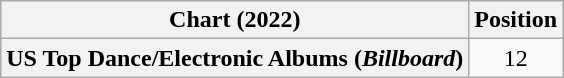<table class="wikitable plainrowheaders" style="text-align:center">
<tr>
<th scope="col">Chart (2022)</th>
<th scope="col">Position</th>
</tr>
<tr>
<th scope="row">US Top Dance/Electronic Albums (<em>Billboard</em>)</th>
<td>12</td>
</tr>
</table>
